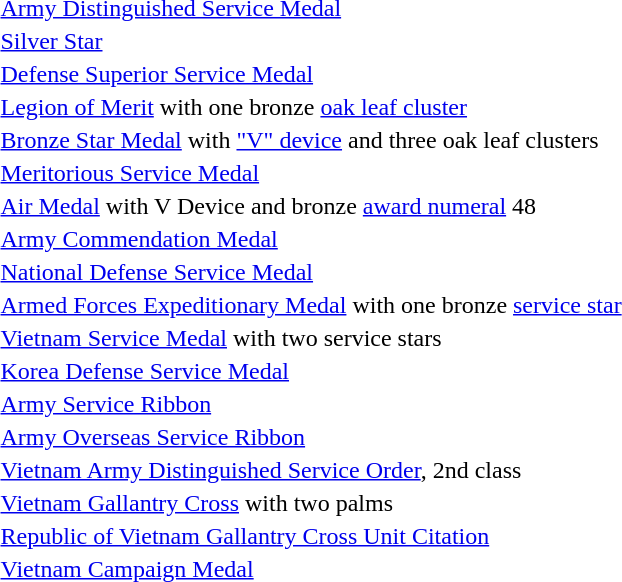<table>
<tr>
<td> <a href='#'>Army Distinguished Service Medal</a></td>
</tr>
<tr>
<td> <a href='#'>Silver Star</a></td>
</tr>
<tr>
<td> <a href='#'>Defense Superior Service Medal</a></td>
</tr>
<tr>
<td> <a href='#'>Legion of Merit</a> with one bronze <a href='#'>oak leaf cluster</a></td>
</tr>
<tr>
<td><span></span><span></span><span></span><span></span> <a href='#'>Bronze Star Medal</a> with <a href='#'>"V" device</a> and three oak leaf clusters</td>
</tr>
<tr>
<td> <a href='#'>Meritorious Service Medal</a></td>
</tr>
<tr>
<td><span></span><span></span><span></span> <a href='#'>Air Medal</a> with V Device and bronze <a href='#'>award numeral</a> 48</td>
</tr>
<tr>
<td> <a href='#'>Army Commendation Medal</a></td>
</tr>
<tr>
<td> <a href='#'>National Defense Service Medal</a></td>
</tr>
<tr>
<td> <a href='#'>Armed Forces Expeditionary Medal</a> with one bronze <a href='#'>service star</a></td>
</tr>
<tr>
<td><span></span><span></span> <a href='#'>Vietnam Service Medal</a> with two service stars</td>
</tr>
<tr>
<td> <a href='#'>Korea Defense Service Medal</a></td>
</tr>
<tr>
<td> <a href='#'>Army Service Ribbon</a></td>
</tr>
<tr>
<td> <a href='#'>Army Overseas Service Ribbon</a></td>
</tr>
<tr>
<td> <a href='#'>Vietnam Army Distinguished Service Order</a>, 2nd class</td>
</tr>
<tr>
<td> <a href='#'>Vietnam Gallantry Cross</a> with two palms</td>
</tr>
<tr>
<td> <a href='#'>Republic of Vietnam Gallantry Cross Unit Citation</a></td>
</tr>
<tr>
<td> <a href='#'>Vietnam Campaign Medal</a></td>
</tr>
</table>
